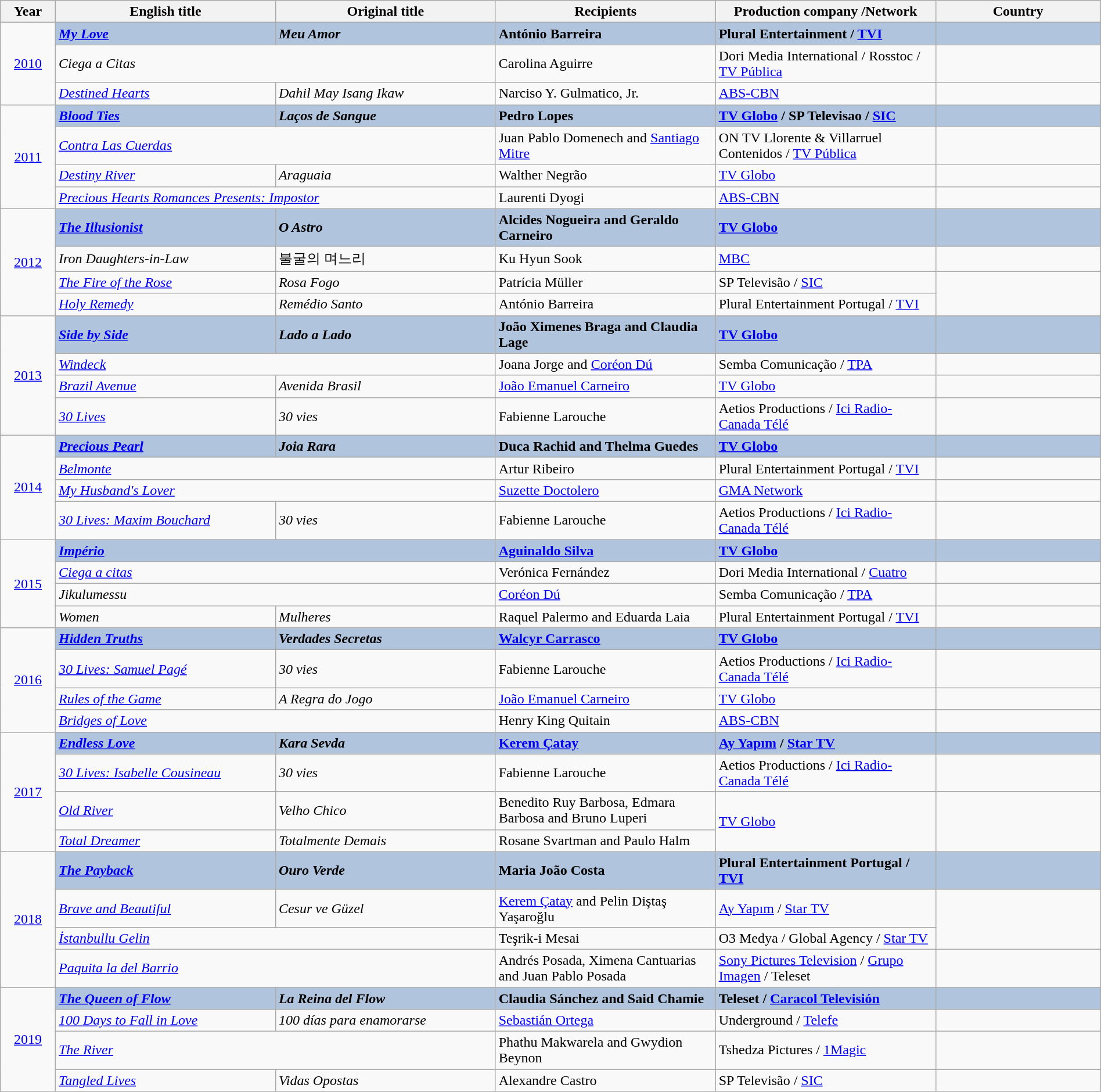<table class="wikitable" width="100%">
<tr>
<th width=5%>Year</th>
<th width=20%>English title</th>
<th width=20%>Original title</th>
<th width=20%>Recipients</th>
<th width=20%>Production company /Network</th>
<th width=15%>Country</th>
</tr>
<tr>
<td rowspan="3" style="text-align:center;"><a href='#'>2010</a><br></td>
<td style="background:#B0C4DE;"><strong><em><a href='#'>My Love</a></em></strong></td>
<td style="background:#B0C4DE;"><strong><em>Meu Amor</em></strong></td>
<td style="background:#B0C4DE;"><strong>António Barreira</strong></td>
<td style="background:#B0C4DE;"><strong>Plural Entertainment / <a href='#'>TVI</a></strong></td>
<td style="background:#B0C4DE;"><strong></strong></td>
</tr>
<tr>
<td colspan="2"><em>Ciega a Citas</em></td>
<td>Carolina Aguirre</td>
<td>Dori Media International / Rosstoc / <a href='#'>TV Pública</a></td>
<td></td>
</tr>
<tr>
<td><em><a href='#'>Destined Hearts</a></em></td>
<td><em>Dahil May Isang Ikaw</em></td>
<td>Narciso Y. Gulmatico, Jr.</td>
<td><a href='#'>ABS-CBN</a></td>
<td></td>
</tr>
<tr>
<td rowspan="4" style="text-align:center;"><a href='#'>2011</a><br></td>
<td style="background:#B0C4DE;"><strong><em><a href='#'>Blood Ties</a></em></strong></td>
<td style="background:#B0C4DE;"><strong><em>Laços de Sangue</em></strong></td>
<td style="background:#B0C4DE;"><strong>Pedro Lopes</strong></td>
<td style="background:#B0C4DE;"><strong><a href='#'>TV Globo</a> / SP Televisao / <a href='#'>SIC</a></strong></td>
<td style="background:#B0C4DE;"><strong></strong></td>
</tr>
<tr>
<td colspan="2"><em><a href='#'>Contra Las Cuerdas</a></em></td>
<td>Juan Pablo Domenech and <a href='#'>Santiago Mitre</a></td>
<td>ON TV Llorente & Villarruel Contenidos / <a href='#'>TV Pública</a></td>
<td></td>
</tr>
<tr>
<td><em><a href='#'>Destiny River</a></em></td>
<td><em>Araguaia</em></td>
<td>Walther Negrão</td>
<td><a href='#'>TV Globo</a></td>
<td></td>
</tr>
<tr>
<td colspan="2"><em><a href='#'>Precious Hearts Romances Presents: Impostor</a></em></td>
<td>Laurenti Dyogi</td>
<td><a href='#'>ABS-CBN</a></td>
<td></td>
</tr>
<tr>
<td rowspan="4" style="text-align:center;"><a href='#'>2012</a><br></td>
<td style="background:#B0C4DE;"><strong><em><a href='#'>The Illusionist</a></em></strong></td>
<td style="background:#B0C4DE;"><strong><em>O Astro</em></strong></td>
<td style="background:#B0C4DE;"><strong>Alcides Nogueira and Geraldo Carneiro</strong></td>
<td style="background:#B0C4DE;"><strong><a href='#'>TV Globo</a></strong></td>
<td style="background:#B0C4DE;"><strong></strong></td>
</tr>
<tr>
<td><em>Iron Daughters-in-Law</em></td>
<td>불굴의 며느리</td>
<td>Ku Hyun Sook</td>
<td><a href='#'>MBC</a></td>
<td></td>
</tr>
<tr>
<td><em><a href='#'>The Fire of the Rose</a></em></td>
<td><em>Rosa Fogo</em></td>
<td>Patrícia Müller</td>
<td>SP Televisão / <a href='#'>SIC</a></td>
<td rowspan="2"></td>
</tr>
<tr>
<td><em><a href='#'>Holy Remedy</a></em></td>
<td><em>Remédio Santo</em></td>
<td>António Barreira</td>
<td>Plural Entertainment Portugal / <a href='#'>TVI</a></td>
</tr>
<tr>
<td rowspan="4" style="text-align:center;"><a href='#'>2013</a><br></td>
<td style="background:#B0C4DE;"><strong><em><a href='#'>Side by Side</a></em></strong></td>
<td style="background:#B0C4DE;"><strong><em>Lado a Lado</em></strong></td>
<td style="background:#B0C4DE;"><strong>João Ximenes Braga and Claudia Lage</strong></td>
<td style="background:#B0C4DE;"><strong><a href='#'>TV Globo</a></strong></td>
<td style="background:#B0C4DE;"><strong></strong></td>
</tr>
<tr>
<td colspan="2"><em><a href='#'>Windeck</a></em></td>
<td>Joana Jorge and <a href='#'>Coréon Dú</a></td>
<td>Semba Comunicação / <a href='#'>TPA</a></td>
<td></td>
</tr>
<tr>
<td><em><a href='#'>Brazil Avenue</a></em></td>
<td><em>Avenida Brasil</em></td>
<td><a href='#'>João Emanuel Carneiro</a></td>
<td><a href='#'>TV Globo</a></td>
<td></td>
</tr>
<tr>
<td><em><a href='#'>30 Lives</a></em></td>
<td><em>30 vies</em></td>
<td>Fabienne Larouche</td>
<td>Aetios Productions / <a href='#'>Ici Radio-Canada Télé</a></td>
<td></td>
</tr>
<tr>
<td rowspan="4" style="text-align:center;"><a href='#'>2014</a><br></td>
<td style="background:#B0C4DE;"><strong><em><a href='#'>Precious Pearl</a></em></strong></td>
<td style="background:#B0C4DE;"><strong><em>Joia Rara</em></strong></td>
<td style="background:#B0C4DE;"><strong>Duca Rachid and Thelma Guedes</strong></td>
<td style="background:#B0C4DE;"><strong><a href='#'>TV Globo</a></strong></td>
<td style="background:#B0C4DE;"><strong></strong></td>
</tr>
<tr>
<td colspan="2"><em><a href='#'>Belmonte</a></em></td>
<td>Artur Ribeiro</td>
<td>Plural Entertainment Portugal / <a href='#'>TVI</a></td>
<td></td>
</tr>
<tr>
<td colspan="2"><em><a href='#'>My Husband's Lover</a></em></td>
<td><a href='#'>Suzette Doctolero</a></td>
<td><a href='#'>GMA Network</a></td>
<td></td>
</tr>
<tr>
<td><em><a href='#'>30 Lives: Maxim Bouchard</a></em></td>
<td><em>30 vies</em></td>
<td>Fabienne Larouche</td>
<td>Aetios Productions / <a href='#'>Ici Radio-Canada Télé</a></td>
<td></td>
</tr>
<tr>
<td rowspan="4" style="text-align:center;"><a href='#'>2015</a><br></td>
<td colspan="2" style="background:#B0C4DE;"><strong><em><a href='#'>Império</a></em></strong></td>
<td style="background:#B0C4DE;"><strong><a href='#'>Aguinaldo Silva</a></strong></td>
<td style="background:#B0C4DE;"><strong><a href='#'>TV Globo</a></strong></td>
<td style="background:#B0C4DE;"><strong></strong></td>
</tr>
<tr>
<td colspan="2"><em><a href='#'>Ciega a citas</a></em></td>
<td>Verónica Fernández</td>
<td>Dori Media International / <a href='#'>Cuatro</a></td>
<td></td>
</tr>
<tr>
<td colspan="2"><em>Jikulumessu</em></td>
<td><a href='#'>Coréon Dú</a></td>
<td>Semba Comunicação / <a href='#'>TPA</a></td>
<td></td>
</tr>
<tr>
<td><em>Women</em></td>
<td><em>Mulheres</em></td>
<td>Raquel Palermo and Eduarda Laia</td>
<td>Plural Entertainment Portugal / <a href='#'>TVI</a></td>
<td></td>
</tr>
<tr>
<td rowspan="4" style="text-align:center;"><a href='#'>2016</a><br></td>
<td style="background:#B0C4DE;"><strong><em><a href='#'>Hidden Truths</a></em></strong></td>
<td style="background:#B0C4DE;"><strong><em>Verdades Secretas</em></strong></td>
<td style="background:#B0C4DE;"><strong><a href='#'>Walcyr Carrasco</a></strong></td>
<td style="background:#B0C4DE;"><strong><a href='#'>TV Globo</a></strong></td>
<td style="background:#B0C4DE;"><strong></strong></td>
</tr>
<tr>
<td><em><a href='#'>30 Lives: Samuel Pagé</a></em></td>
<td><em>30 vies</em></td>
<td>Fabienne Larouche</td>
<td>Aetios Productions / <a href='#'>Ici Radio-Canada Télé</a></td>
<td></td>
</tr>
<tr>
<td><em><a href='#'>Rules of the Game</a></em></td>
<td><em>A Regra do Jogo</em></td>
<td><a href='#'>João Emanuel Carneiro</a></td>
<td><a href='#'>TV Globo</a></td>
<td></td>
</tr>
<tr>
<td colspan="2"><em><a href='#'>Bridges of Love</a></em></td>
<td>Henry King Quitain</td>
<td><a href='#'>ABS-CBN</a></td>
<td></td>
</tr>
<tr>
<td rowspan="4" style="text-align:center;"><a href='#'>2017</a><br></td>
<td style="background:#B0C4DE;"><strong><em><a href='#'>Endless Love</a></em></strong></td>
<td style="background:#B0C4DE;"><strong><em>Kara Sevda</em></strong></td>
<td style="background:#B0C4DE;"><strong><a href='#'>Kerem Çatay</a></strong></td>
<td style="background:#B0C4DE;"><strong><a href='#'>Ay Yapım</a> / <a href='#'>Star TV</a></strong></td>
<td style="background:#B0C4DE;"><strong></strong></td>
</tr>
<tr>
<td><em><a href='#'>30 Lives: Isabelle Cousineau</a></em></td>
<td><em>30 vies</em></td>
<td>Fabienne Larouche</td>
<td>Aetios Productions / <a href='#'>Ici Radio-Canada Télé</a></td>
<td></td>
</tr>
<tr>
<td><em><a href='#'>Old River</a></em></td>
<td><em>Velho Chico</em></td>
<td>Benedito Ruy Barbosa, Edmara Barbosa and Bruno Luperi</td>
<td rowspan="2"><a href='#'>TV Globo</a></td>
<td rowspan="2"></td>
</tr>
<tr>
<td><em><a href='#'>Total Dreamer</a></em></td>
<td><em>Totalmente Demais</em></td>
<td>Rosane Svartman and Paulo Halm</td>
</tr>
<tr>
<td rowspan="4" style="text-align:center;"><a href='#'>2018</a><br></td>
<td style="background:#B0C4DE;"><strong><em><a href='#'>The Payback</a></em></strong></td>
<td style="background:#B0C4DE;"><strong><em>Ouro Verde</em></strong></td>
<td style="background:#B0C4DE;"><strong>Maria João Costa</strong></td>
<td style="background:#B0C4DE;"><strong>Plural Entertainment Portugal / <a href='#'>TVI</a></strong></td>
<td style="background:#B0C4DE;"><strong></strong></td>
</tr>
<tr>
<td><em><a href='#'>Brave and Beautiful</a></em></td>
<td><em>Cesur ve Güzel</em></td>
<td><a href='#'>Kerem Çatay</a> and Pelin Diştaş Yaşaroğlu</td>
<td><a href='#'>Ay Yapım</a> / <a href='#'>Star TV</a></td>
<td rowspan="2"></td>
</tr>
<tr>
<td colspan="2"><em><a href='#'>İstanbullu Gelin</a></em></td>
<td>Teşrik-i Mesai</td>
<td>O3 Medya / Global Agency / <a href='#'>Star TV</a></td>
</tr>
<tr>
<td colspan="2"><em><a href='#'>Paquita la del Barrio</a></em></td>
<td>Andrés Posada, Ximena Cantuarias and Juan Pablo Posada</td>
<td><a href='#'>Sony Pictures Television</a> / <a href='#'>Grupo Imagen</a> / Teleset</td>
<td></td>
</tr>
<tr>
<td rowspan="4" style="text-align:center;"><a href='#'>2019</a><br></td>
<td style="background:#B0C4DE;"><strong><em><a href='#'>The Queen of Flow</a></em></strong></td>
<td style="background:#B0C4DE;"><strong><em>La Reina del Flow</em></strong></td>
<td style="background:#B0C4DE;"><strong>Claudia Sánchez and Said Chamie</strong></td>
<td style="background:#B0C4DE;"><strong>Teleset / <a href='#'>Caracol Televisión</a></strong></td>
<td style="background:#B0C4DE;"><strong></strong></td>
</tr>
<tr>
<td><em><a href='#'>100 Days to Fall in Love</a></em></td>
<td><em>100 días para enamorarse</em></td>
<td><a href='#'>Sebastián Ortega</a></td>
<td>Underground / <a href='#'>Telefe</a></td>
<td></td>
</tr>
<tr>
<td colspan="2"><em><a href='#'>The River</a></em></td>
<td>Phathu Makwarela and Gwydion Beynon</td>
<td>Tshedza Pictures / <a href='#'>1Magic</a></td>
<td></td>
</tr>
<tr>
<td><em><a href='#'>Tangled Lives</a></em></td>
<td><em>Vidas Opostas</em></td>
<td>Alexandre Castro</td>
<td>SP Televisão / <a href='#'>SIC</a></td>
<td></td>
</tr>
</table>
